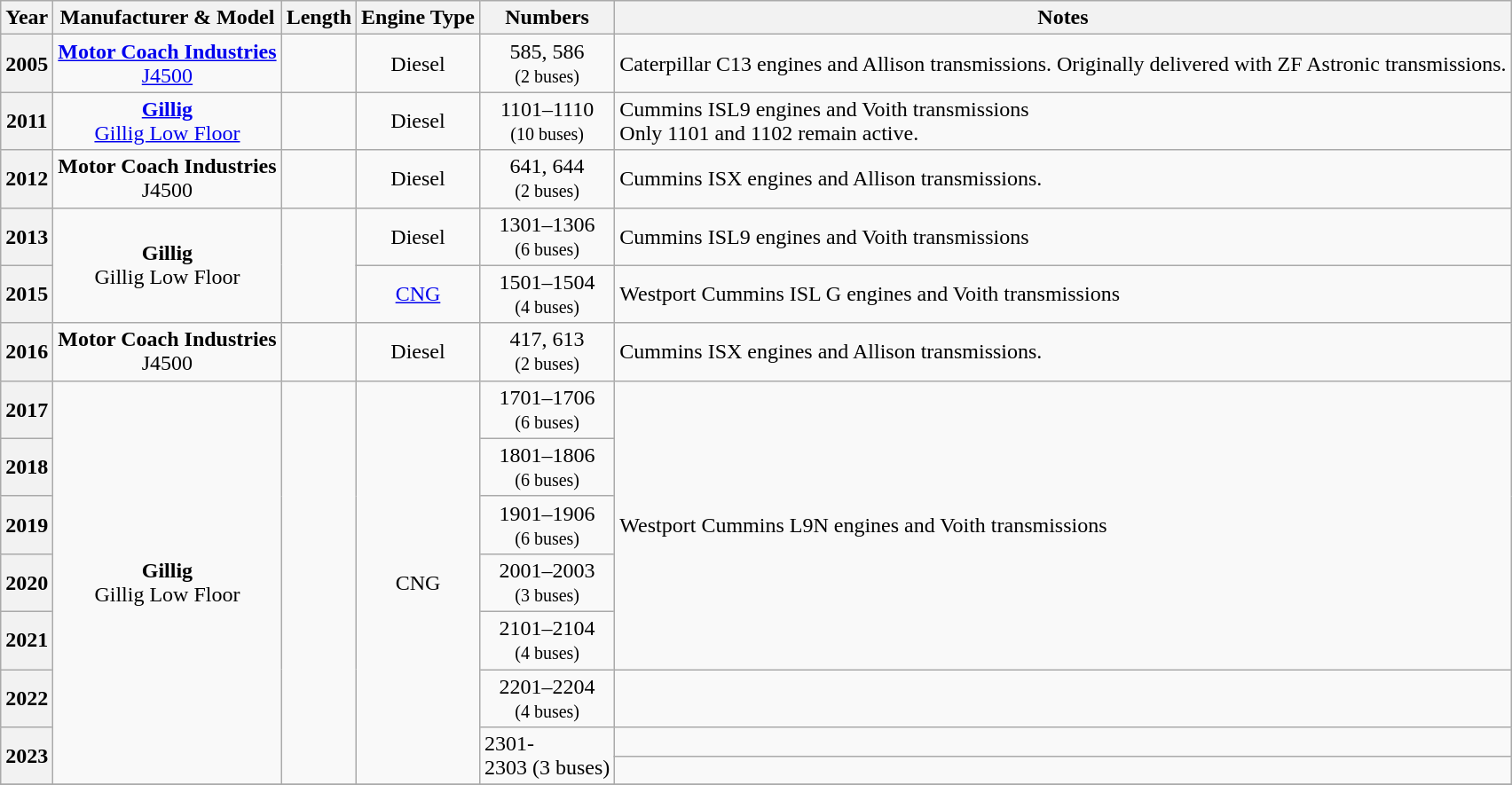<table class="wikitable" |>
<tr>
<th>Year</th>
<th>Manufacturer & Model</th>
<th>Length</th>
<th>Engine Type</th>
<th>Numbers</th>
<th>Notes</th>
</tr>
<tr>
<th>2005</th>
<td align=center><strong><a href='#'>Motor Coach Industries</a></strong> <br><a href='#'>J4500</a></td>
<td align=center></td>
<td align=center>Diesel</td>
<td align=center>585, 586<br><small>(2 buses)</small></td>
<td>Caterpillar C13 engines and Allison transmissions. Originally delivered with ZF Astronic transmissions.</td>
</tr>
<tr>
<th>2011</th>
<td align="center"><strong><a href='#'>Gillig</a></strong> <br><a href='#'>Gillig Low Floor</a></td>
<td align="center"></td>
<td align=center>Diesel</td>
<td align=center>1101–1110<br><small>(10 buses)</small></td>
<td>Cummins ISL9 engines and Voith transmissions<br>Only 1101 and 1102 remain active.</td>
</tr>
<tr>
<th>2012</th>
<td align=center><strong>Motor Coach Industries</strong> <br>J4500</td>
<td align=center></td>
<td align=center>Diesel</td>
<td align=center>641, 644<br><small>(2 buses)</small></td>
<td>Cummins ISX engines and Allison transmissions.</td>
</tr>
<tr>
<th>2013</th>
<td rowspan="2" align=center><strong>Gillig</strong> <br>Gillig Low Floor</td>
<td rowspan="2" align=center></td>
<td align=center>Diesel</td>
<td align=center>1301–1306<br><small>(6 buses)</small></td>
<td>Cummins ISL9 engines and Voith transmissions</td>
</tr>
<tr>
<th>2015</th>
<td align=center><a href='#'>CNG</a></td>
<td align=center>1501–1504<br><small>(4 buses)</small></td>
<td>Westport Cummins ISL G engines and Voith transmissions</td>
</tr>
<tr>
<th>2016</th>
<td align=center><strong>Motor Coach Industries</strong> <br>J4500</td>
<td align=center></td>
<td align=center>Diesel</td>
<td align=center>417, 613<br><small>(2 buses)</small></td>
<td>Cummins ISX engines and Allison transmissions.</td>
</tr>
<tr>
<th>2017</th>
<td rowspan="8" align="center"><strong>Gillig</strong> <br>Gillig Low Floor</td>
<td rowspan="8" align="center"></td>
<td rowspan="8" align="center">CNG</td>
<td align=center>1701–1706<br><small>(6 buses)</small></td>
<td rowspan="5">Westport Cummins L9N engines and Voith transmissions</td>
</tr>
<tr>
<th>2018</th>
<td align=center>1801–1806<br><small>(6 buses)</small></td>
</tr>
<tr>
<th>2019</th>
<td align=center>1901–1906<br><small>(6 buses)</small></td>
</tr>
<tr>
<th>2020</th>
<td align=center>2001–2003<br><small>(3 buses)</small></td>
</tr>
<tr>
<th>2021</th>
<td align=center>2101–2104<br><small>(4 buses)</small></td>
</tr>
<tr>
<th>2022</th>
<td align="center">2201–2204<br><small>(4 buses)</small></td>
<td></td>
</tr>
<tr>
<th rowspan="2">2<strong>023</strong></th>
<td rowspan="2">2301-<br>2303 
(3 buses)</td>
<td></td>
</tr>
<tr>
<td></td>
</tr>
<tr>
</tr>
</table>
